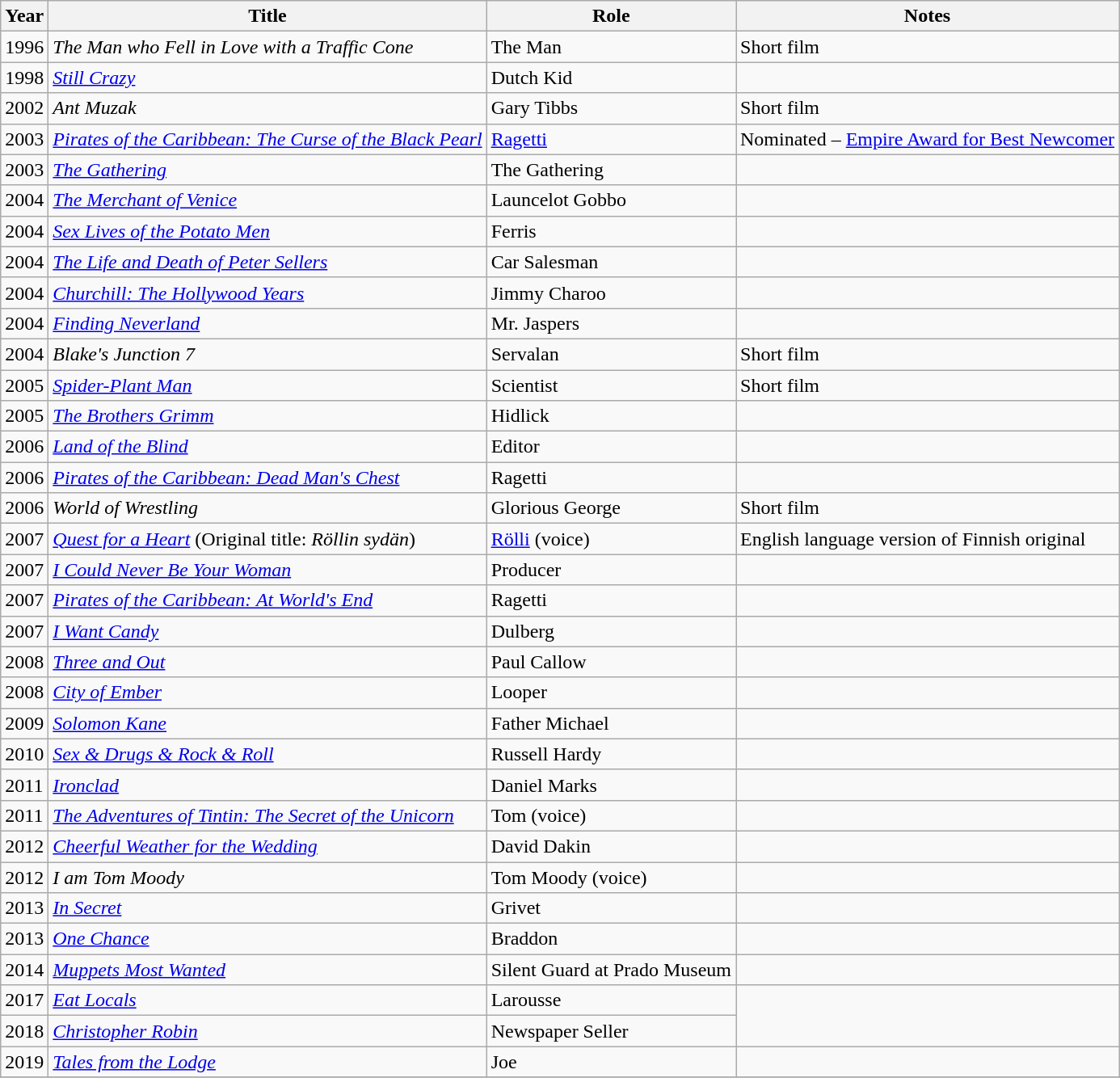<table class="wikitable" style="font-size:100%">
<tr style="text-align:center;">
<th>Year</th>
<th>Title</th>
<th>Role</th>
<th>Notes</th>
</tr>
<tr>
<td>1996</td>
<td><em>The Man who Fell in Love with a Traffic Cone</em></td>
<td>The Man</td>
<td>Short film</td>
</tr>
<tr>
<td>1998</td>
<td><em><a href='#'>Still Crazy</a></em></td>
<td>Dutch Kid</td>
<td></td>
</tr>
<tr>
<td>2002</td>
<td><em>Ant Muzak</em></td>
<td>Gary Tibbs</td>
<td>Short film</td>
</tr>
<tr>
<td>2003</td>
<td><em><a href='#'>Pirates of the Caribbean: The Curse of the Black Pearl</a></em></td>
<td><a href='#'>Ragetti</a></td>
<td>Nominated – <a href='#'>Empire Award for Best Newcomer</a></td>
</tr>
<tr>
<td>2003</td>
<td><em><a href='#'>The Gathering</a></em></td>
<td>The Gathering</td>
<td></td>
</tr>
<tr>
<td>2004</td>
<td><em><a href='#'>The Merchant of Venice</a></em></td>
<td>Launcelot Gobbo</td>
<td></td>
</tr>
<tr>
<td>2004</td>
<td><em><a href='#'>Sex Lives of the Potato Men</a></em></td>
<td>Ferris</td>
<td></td>
</tr>
<tr>
<td>2004</td>
<td><em><a href='#'>The Life and Death of Peter Sellers</a></em></td>
<td>Car Salesman</td>
<td></td>
</tr>
<tr>
<td>2004</td>
<td><em><a href='#'>Churchill: The Hollywood Years</a></em></td>
<td>Jimmy Charoo</td>
<td></td>
</tr>
<tr>
<td>2004</td>
<td><em><a href='#'>Finding Neverland</a></em></td>
<td>Mr. Jaspers</td>
<td></td>
</tr>
<tr>
<td>2004</td>
<td><em>Blake's Junction 7</em></td>
<td>Servalan</td>
<td>Short film</td>
</tr>
<tr>
<td>2005</td>
<td><em><a href='#'>Spider-Plant Man</a></em></td>
<td>Scientist</td>
<td>Short film</td>
</tr>
<tr>
<td>2005</td>
<td><em><a href='#'>The Brothers Grimm</a></em></td>
<td>Hidlick</td>
<td></td>
</tr>
<tr>
<td>2006</td>
<td><em><a href='#'>Land of the Blind</a></em></td>
<td>Editor</td>
<td></td>
</tr>
<tr>
<td>2006</td>
<td><em><a href='#'>Pirates of the Caribbean: Dead Man's Chest</a></em></td>
<td>Ragetti</td>
<td></td>
</tr>
<tr>
<td>2006</td>
<td><em>World of Wrestling</em></td>
<td>Glorious George</td>
<td>Short film</td>
</tr>
<tr>
<td>2007</td>
<td><em><a href='#'>Quest for a Heart</a></em> (Original title: <em>Röllin sydän</em>)</td>
<td><a href='#'>Rölli</a> (voice)</td>
<td>English language version of Finnish original</td>
</tr>
<tr>
<td>2007</td>
<td><em><a href='#'>I Could Never Be Your Woman</a></em></td>
<td>Producer</td>
<td></td>
</tr>
<tr>
<td>2007</td>
<td><em><a href='#'>Pirates of the Caribbean: At World's End</a></em></td>
<td>Ragetti</td>
<td></td>
</tr>
<tr>
<td>2007</td>
<td><em><a href='#'>I Want Candy</a></em></td>
<td>Dulberg</td>
<td></td>
</tr>
<tr>
<td>2008</td>
<td><em><a href='#'>Three and Out</a></em></td>
<td>Paul Callow</td>
<td></td>
</tr>
<tr>
<td>2008</td>
<td><em><a href='#'>City of Ember</a></em></td>
<td>Looper</td>
<td></td>
</tr>
<tr>
<td>2009</td>
<td><em><a href='#'>Solomon Kane</a></em></td>
<td>Father Michael</td>
<td></td>
</tr>
<tr>
<td>2010</td>
<td><em><a href='#'>Sex & Drugs & Rock & Roll</a></em></td>
<td>Russell Hardy</td>
<td></td>
</tr>
<tr>
<td>2011</td>
<td><em><a href='#'>Ironclad</a></em></td>
<td>Daniel Marks</td>
<td></td>
</tr>
<tr>
<td>2011</td>
<td><em><a href='#'>The Adventures of Tintin: The Secret of the Unicorn</a></em></td>
<td>Tom (voice)</td>
<td></td>
</tr>
<tr>
<td>2012</td>
<td><em><a href='#'>Cheerful Weather for the Wedding</a></em></td>
<td>David Dakin</td>
<td></td>
</tr>
<tr>
<td>2012</td>
<td><em>I am Tom Moody</em></td>
<td>Tom Moody (voice)</td>
<td></td>
</tr>
<tr>
<td>2013</td>
<td><em><a href='#'>In Secret</a></em></td>
<td>Grivet</td>
<td></td>
</tr>
<tr>
<td>2013</td>
<td><em><a href='#'>One Chance</a></em></td>
<td>Braddon</td>
<td></td>
</tr>
<tr>
<td>2014</td>
<td><em><a href='#'>Muppets Most Wanted</a></em></td>
<td>Silent Guard at Prado Museum</td>
<td></td>
</tr>
<tr>
<td>2017</td>
<td><em><a href='#'>Eat Locals</a></em></td>
<td>Larousse</td>
</tr>
<tr>
<td>2018</td>
<td><em><a href='#'>Christopher Robin</a></em></td>
<td>Newspaper Seller</td>
</tr>
<tr>
<td>2019</td>
<td><em><a href='#'>Tales from the Lodge</a></em></td>
<td>Joe</td>
<td></td>
</tr>
<tr>
</tr>
</table>
